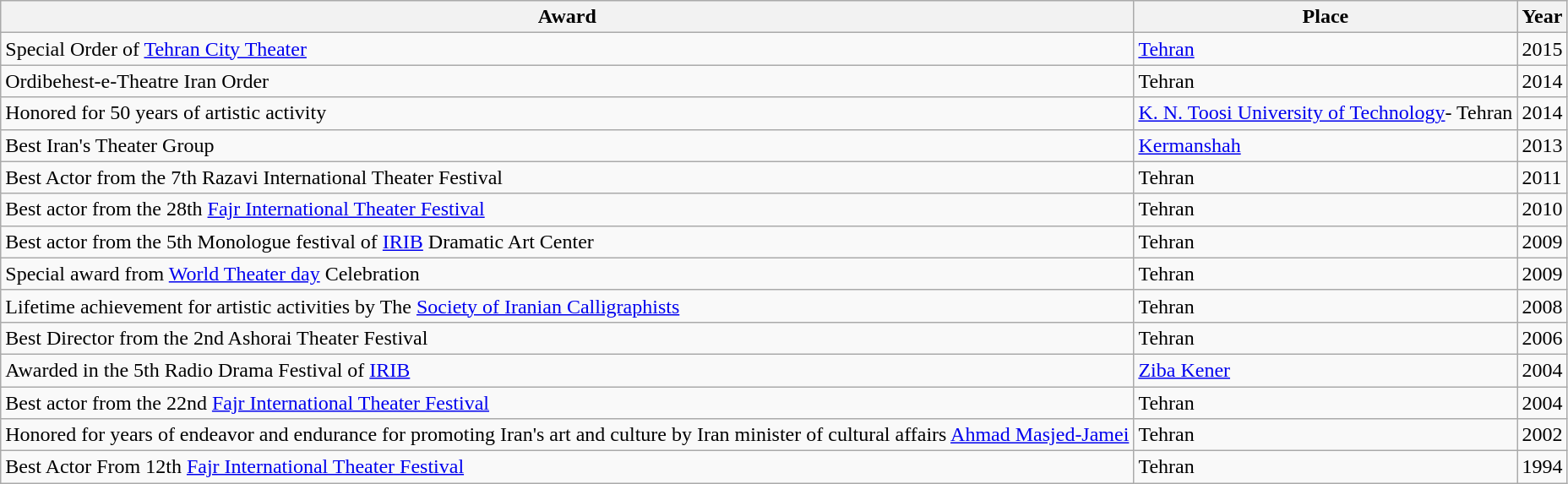<table class="wikitable">
<tr>
<th>Award</th>
<th>Place</th>
<th>Year</th>
</tr>
<tr>
<td>Special Order of <a href='#'>Tehran City Theater</a></td>
<td><a href='#'>Tehran</a></td>
<td>2015</td>
</tr>
<tr>
<td>Ordibehest-e-Theatre Iran Order</td>
<td>Tehran</td>
<td>2014</td>
</tr>
<tr>
<td>Honored for 50 years of artistic activity</td>
<td><a href='#'>K. N. Toosi University of Technology</a>- Tehran</td>
<td>2014</td>
</tr>
<tr>
<td>Best Iran's Theater Group</td>
<td><a href='#'>Kermanshah</a></td>
<td>2013</td>
</tr>
<tr>
<td>Best Actor from the 7th Razavi International Theater Festival</td>
<td>Tehran</td>
<td>2011</td>
</tr>
<tr>
<td>Best actor from the 28th <a href='#'>Fajr International Theater Festival</a></td>
<td>Tehran</td>
<td>2010</td>
</tr>
<tr>
<td>Best actor from the 5th Monologue festival of <a href='#'>IRIB</a> Dramatic Art Center</td>
<td>Tehran</td>
<td>2009</td>
</tr>
<tr>
<td>Special award from <a href='#'>World Theater day</a> Celebration</td>
<td>Tehran</td>
<td>2009</td>
</tr>
<tr>
<td>Lifetime achievement for artistic activities by The <a href='#'>Society of Iranian Calligraphists</a></td>
<td>Tehran</td>
<td>2008</td>
</tr>
<tr>
<td>Best Director from the 2nd Ashorai Theater Festival</td>
<td>Tehran</td>
<td>2006</td>
</tr>
<tr>
<td>Awarded in the 5th Radio Drama Festival of <a href='#'>IRIB</a></td>
<td><a href='#'>Ziba Kener</a></td>
<td>2004</td>
</tr>
<tr>
<td>Best actor from the 22nd <a href='#'>Fajr International Theater Festival</a></td>
<td>Tehran</td>
<td>2004</td>
</tr>
<tr>
<td>Honored for years of endeavor and endurance for promoting Iran's art and culture by Iran minister of cultural affairs <a href='#'>Ahmad Masjed-Jamei</a></td>
<td>Tehran</td>
<td>2002</td>
</tr>
<tr>
<td>Best Actor From 12th <a href='#'>Fajr International Theater Festival</a></td>
<td>Tehran</td>
<td>1994</td>
</tr>
</table>
